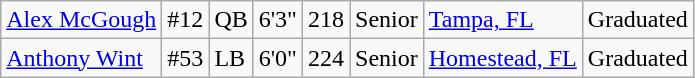<table class="wikitable sortable">
<tr>
<td><a href='#'>Alex McGough</a></td>
<td>#12</td>
<td>QB</td>
<td>6'3"</td>
<td>218</td>
<td>Senior</td>
<td><a href='#'>Tampa, FL</a></td>
<td>Graduated</td>
</tr>
<tr>
<td><a href='#'>Anthony Wint</a></td>
<td>#53</td>
<td>LB</td>
<td>6'0"</td>
<td>224</td>
<td>Senior</td>
<td><a href='#'>Homestead, FL</a></td>
<td>Graduated</td>
</tr>
</table>
